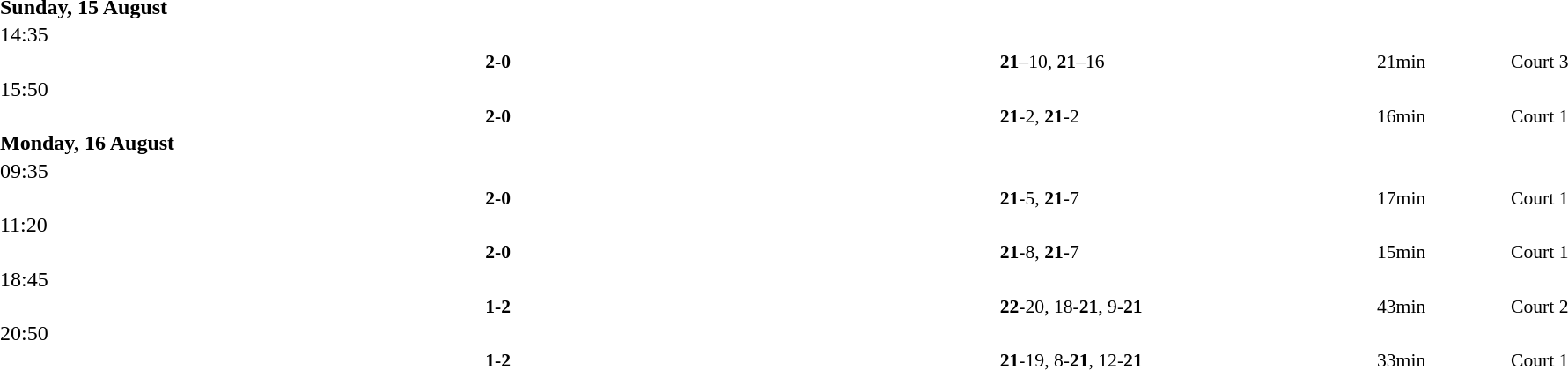<table style="width:100%;" cellspacing="1">
<tr>
<th width=25%></th>
<th width=10%></th>
<th width=25%></th>
</tr>
<tr>
<td><strong>Sunday, 15 August</strong></td>
</tr>
<tr>
<td>14:35</td>
</tr>
<tr style=font-size:90%>
<td align=right><strong></strong></td>
<td align=center><strong> 2-0 </strong></td>
<td></td>
<td><strong>21</strong>–10, <strong>21</strong>–16</td>
<td>21min</td>
<td>Court 3</td>
</tr>
<tr>
<td>15:50</td>
</tr>
<tr style=font-size:90%>
<td align=right><strong></strong></td>
<td align=center><strong> 2-0 </strong></td>
<td></td>
<td><strong>21</strong>-2, <strong>21</strong>-2</td>
<td>16min</td>
<td>Court 1</td>
</tr>
<tr>
<td><strong>Monday, 16 August</strong></td>
</tr>
<tr>
<td>09:35</td>
</tr>
<tr style=font-size:90%>
<td align=right><strong></strong></td>
<td align=center><strong> 2-0 </strong></td>
<td></td>
<td><strong>21</strong>-5, <strong>21</strong>-7</td>
<td>17min</td>
<td>Court 1</td>
</tr>
<tr>
<td>11:20</td>
</tr>
<tr style=font-size:90%>
<td align=right><strong></strong></td>
<td align=center><strong> 2-0 </strong></td>
<td></td>
<td><strong>21</strong>-8, <strong>21</strong>-7</td>
<td>15min</td>
<td>Court 1</td>
</tr>
<tr>
<td>18:45</td>
</tr>
<tr style=font-size:90%>
<td align=right></td>
<td align=center><strong> 1-2 </strong></td>
<td><strong></strong></td>
<td><strong>22</strong>-20, 18-<strong>21</strong>, 9-<strong>21</strong></td>
<td>43min</td>
<td>Court 2</td>
</tr>
<tr>
<td>20:50</td>
</tr>
<tr style=font-size:90%>
<td align=right></td>
<td align=center><strong> 1-2 </strong></td>
<td><strong></strong></td>
<td><strong>21</strong>-19, 8-<strong>21</strong>, 12-<strong>21</strong></td>
<td>33min</td>
<td>Court 1</td>
</tr>
</table>
